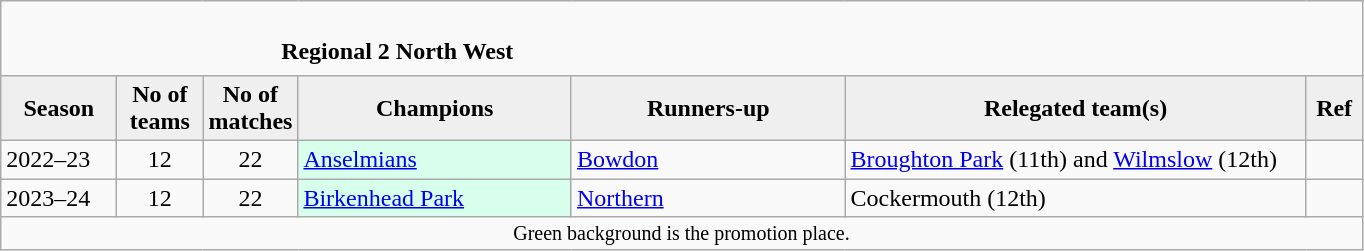<table class="wikitable" style="text-align: left;">
<tr>
<td colspan="11" cellpadding="0" cellspacing="0"><br><table border="0" style="width:100%;" cellpadding="0" cellspacing="0">
<tr>
<td style="width:20%; border:0;"></td>
<td style="border:0;"><strong>Regional 2 North West</strong></td>
<td style="width:20%; border:0;"></td>
</tr>
</table>
</td>
</tr>
<tr>
<th style="background:#efefef; width:70px;">Season</th>
<th style="background:#efefef; width:50px;">No of teams</th>
<th style="background:#efefef; width:50px;">No of matches</th>
<th style="background:#efefef; width:175px;">Champions</th>
<th style="background:#efefef; width:175px;">Runners-up</th>
<th style="background:#efefef; width:300px;">Relegated team(s)</th>
<th style="background:#efefef; width:30px;">Ref</th>
</tr>
<tr align=left>
<td>2022–23</td>
<td style="text-align: center;">12</td>
<td style="text-align: center;">22</td>
<td style="background:#d8ffeb;"><a href='#'>Anselmians</a></td>
<td><a href='#'>Bowdon</a></td>
<td><a href='#'>Broughton Park</a> (11th) and <a href='#'>Wilmslow</a> (12th)</td>
<td></td>
</tr>
<tr>
<td>2023–24</td>
<td style="text-align: center;">12</td>
<td style="text-align: center;">22</td>
<td style="background:#d8ffeb;"><a href='#'>Birkenhead Park</a></td>
<td><a href='#'>Northern</a></td>
<td>Cockermouth (12th)</td>
<td></td>
</tr>
<tr>
<td colspan="15"  style="border:0; font-size:smaller; text-align:center;"><span>Green background</span> is the promotion place.</td>
</tr>
</table>
